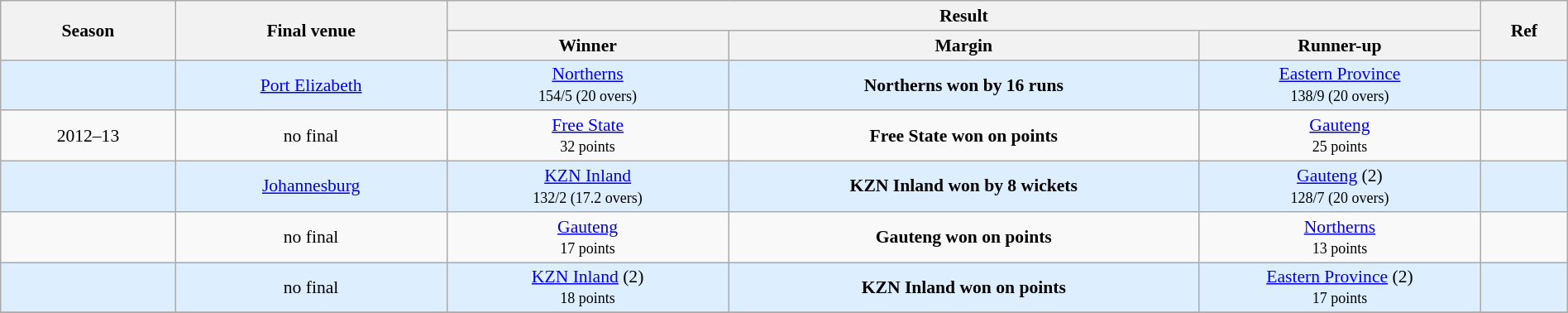<table class="wikitable" style="font-size:90%; width: 100%; text-align: center;">
<tr>
<th rowspan="2">Season</th>
<th rowspan="2">Final venue</th>
<th colspan="3">Result</th>
<th rowspan="2">Ref</th>
</tr>
<tr>
<th width=18%>Winner</th>
<th width=30%>Margin</th>
<th width=18%>Runner-up</th>
</tr>
<tr style="background:#ddeeff">
<td></td>
<td><a href='#'>Port Elizabeth</a></td>
<td><a href='#'>Northerns</a><br><small>154/5 (20 overs)</small></td>
<td><strong>Northerns won by 16 runs</strong><br><small></small></td>
<td><a href='#'>Eastern Province</a><br><small>138/9 (20 overs)</small></td>
<td></td>
</tr>
<tr>
<td>2012–13</td>
<td>no final</td>
<td><a href='#'>Free State</a><br><small>32 points</small></td>
<td><strong>Free State won on points</strong><br><small></small></td>
<td><a href='#'>Gauteng</a><br><small>25 points</small></td>
<td></td>
</tr>
<tr style="background:#ddeeff">
<td></td>
<td><a href='#'>Johannesburg</a></td>
<td><a href='#'>KZN Inland</a><br><small>132/2 (17.2 overs)</small></td>
<td><strong>KZN Inland won by 8 wickets</strong><br><small></small></td>
<td><a href='#'>Gauteng</a> (2)<br><small>128/7 (20 overs)</small></td>
<td></td>
</tr>
<tr>
<td></td>
<td>no final</td>
<td><a href='#'>Gauteng</a><br><small>17 points</small></td>
<td><strong>Gauteng won on points</strong><br><small></small></td>
<td><a href='#'>Northerns</a><br><small>13 points</small></td>
<td></td>
</tr>
<tr style="background:#ddeeff">
<td></td>
<td>no final</td>
<td><a href='#'>KZN Inland</a> (2)<br><small>18 points</small></td>
<td><strong>KZN Inland won on points</strong><br><small></small></td>
<td><a href='#'>Eastern Province</a> (2)<br><small>17 points</small></td>
<td></td>
</tr>
<tr>
</tr>
</table>
